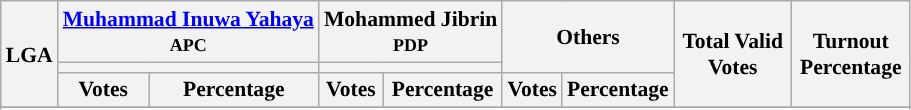<table class="wikitable sortable" style=" font-size: 90%">
<tr>
<th rowspan="3">LGA</th>
<th colspan="2"><a href='#'>Muhammad Inuwa Yahaya</a><br><small>APC</small></th>
<th colspan="2">Mohammed Jibrin<br><small>PDP</small></th>
<th colspan="2" rowspan="2">Others</th>
<th rowspan="3" style="max-width:5em;">Total Valid Votes</th>
<th rowspan="3" style="max-width:5em;">Turnout Percentage</th>
</tr>
<tr>
<th colspan=2 style="background-color:"></th>
<th colspan=2 style="background-color:"></th>
</tr>
<tr>
<th>Votes</th>
<th>Percentage</th>
<th>Votes</th>
<th>Percentage</th>
<th>Votes</th>
<th>Percentage</th>
</tr>
<tr>
</tr>
<tr>
</tr>
<tr>
</tr>
<tr>
</tr>
<tr>
</tr>
<tr>
</tr>
<tr>
</tr>
<tr>
</tr>
<tr>
</tr>
<tr>
</tr>
<tr>
</tr>
<tr>
</tr>
<tr>
</tr>
<tr>
</tr>
</table>
